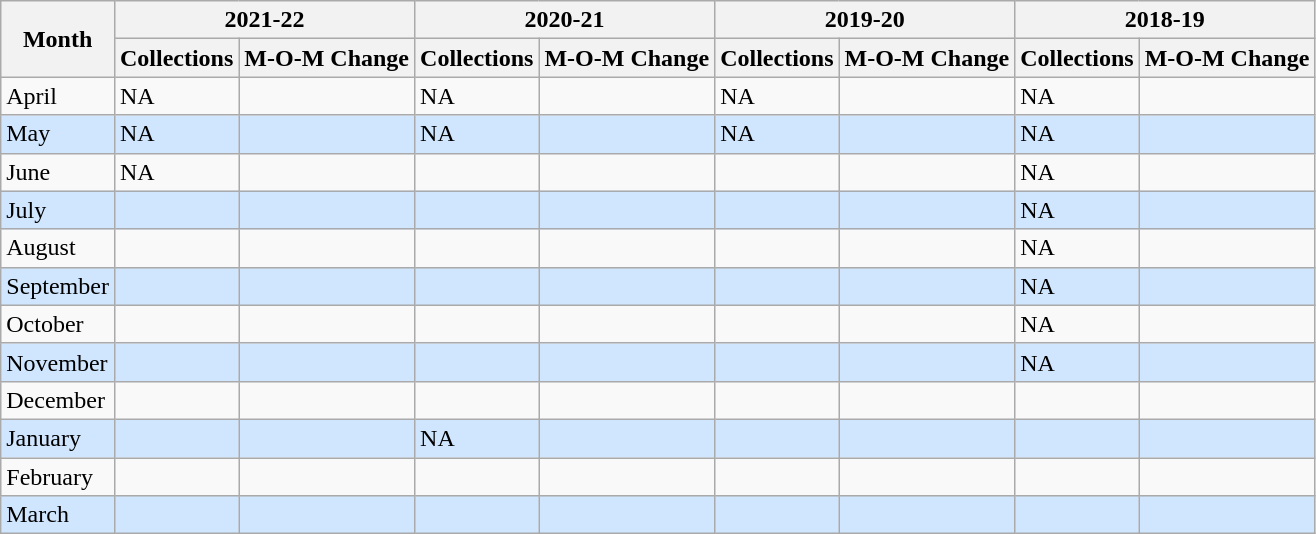<table class="wikitable sortable">
<tr>
<th rowspan="2">Month</th>
<th colspan=2>2021-22</th>
<th colspan=2>2020-21</th>
<th colspan=2>2019-20</th>
<th colspan=2>2018-19</th>
</tr>
<tr>
<th>Collections</th>
<th>M-O-M Change</th>
<th>Collections</th>
<th>M-O-M Change</th>
<th>Collections</th>
<th>M-O-M Change</th>
<th>Collections</th>
<th>M-O-M Change</th>
</tr>
<tr>
<td>April</td>
<td>NA</td>
<td></td>
<td>NA</td>
<td></td>
<td>NA</td>
<td></td>
<td>NA</td>
<td></td>
</tr>
<tr style="background:#D0E6FF">
<td>May</td>
<td>NA</td>
<td></td>
<td>NA</td>
<td></td>
<td>NA</td>
<td></td>
<td>NA</td>
<td></td>
</tr>
<tr>
<td>June</td>
<td>NA</td>
<td></td>
<td></td>
<td></td>
<td></td>
<td></td>
<td>NA</td>
<td></td>
</tr>
<tr style="background:#D0E6FF">
<td>July</td>
<td></td>
<td></td>
<td></td>
<td></td>
<td></td>
<td></td>
<td>NA</td>
<td></td>
</tr>
<tr>
<td>August</td>
<td></td>
<td></td>
<td></td>
<td></td>
<td></td>
<td></td>
<td>NA</td>
<td></td>
</tr>
<tr style="background:#D0E6FF">
<td>September</td>
<td></td>
<td></td>
<td></td>
<td></td>
<td></td>
<td></td>
<td>NA</td>
<td></td>
</tr>
<tr>
<td>October</td>
<td></td>
<td></td>
<td></td>
<td></td>
<td></td>
<td></td>
<td>NA</td>
<td></td>
</tr>
<tr style="background:#D0E6FF">
<td>November</td>
<td></td>
<td></td>
<td></td>
<td></td>
<td></td>
<td></td>
<td>NA</td>
<td></td>
</tr>
<tr>
<td>December</td>
<td></td>
<td></td>
<td></td>
<td></td>
<td></td>
<td></td>
<td></td>
<td></td>
</tr>
<tr style="background:#D0E6FF">
<td>January</td>
<td></td>
<td></td>
<td>NA</td>
<td></td>
<td></td>
<td></td>
<td></td>
<td></td>
</tr>
<tr>
<td>February</td>
<td></td>
<td></td>
<td></td>
<td></td>
<td></td>
<td></td>
<td></td>
<td></td>
</tr>
<tr style="background:#D0E6FF">
<td>March</td>
<td></td>
<td></td>
<td></td>
<td></td>
<td></td>
<td></td>
<td></td>
<td></td>
</tr>
</table>
